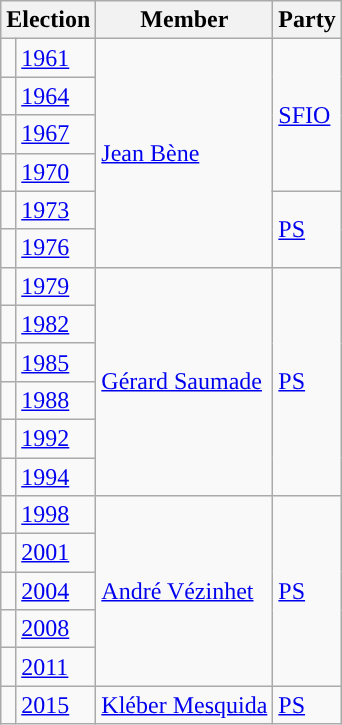<table class="wikitable">
<tr>
<th colspan="2">Election</th>
<th>Member</th>
<th>Party</th>
</tr>
<tr>
<td style="background-color: "></td>
<td><a href='#'>1961</a></td>
<td rowspan="6"><a href='#'>Jean Bène</a></td>
<td rowspan="4"><a href='#'>SFIO</a></td>
</tr>
<tr>
<td style="background-color: "></td>
<td><a href='#'>1964</a></td>
</tr>
<tr>
<td style="background-color: "></td>
<td><a href='#'>1967</a></td>
</tr>
<tr>
<td style="background-color: "></td>
<td><a href='#'>1970</a></td>
</tr>
<tr>
<td style="background-color: "></td>
<td><a href='#'>1973</a></td>
<td rowspan="2"><a href='#'>PS</a></td>
</tr>
<tr>
<td style="background-color: "></td>
<td><a href='#'>1976</a></td>
</tr>
<tr>
<td style="background-color: "></td>
<td><a href='#'>1979</a></td>
<td rowspan="6"><a href='#'>Gérard Saumade</a></td>
<td rowspan="6"><a href='#'>PS</a></td>
</tr>
<tr>
<td style="background-color: "></td>
<td><a href='#'>1982</a></td>
</tr>
<tr>
<td style="background-color: "></td>
<td><a href='#'>1985</a></td>
</tr>
<tr>
<td style="background-color: "></td>
<td><a href='#'>1988</a></td>
</tr>
<tr>
<td style="background-color: "></td>
<td><a href='#'>1992</a></td>
</tr>
<tr>
<td style="background-color: "></td>
<td><a href='#'>1994</a></td>
</tr>
<tr>
<td style="background-color: "></td>
<td><a href='#'>1998</a></td>
<td rowspan="5"><a href='#'>André Vézinhet</a></td>
<td rowspan="5"><a href='#'>PS</a></td>
</tr>
<tr>
<td style="background-color: "></td>
<td><a href='#'>2001</a></td>
</tr>
<tr>
<td style="background-color: "></td>
<td><a href='#'>2004</a></td>
</tr>
<tr>
<td style="background-color: "></td>
<td><a href='#'>2008</a></td>
</tr>
<tr>
<td style="background-color: "></td>
<td><a href='#'>2011</a></td>
</tr>
<tr>
<td style="background-color: "></td>
<td><a href='#'>2015</a></td>
<td><a href='#'>Kléber Mesquida</a></td>
<td><a href='#'>PS</a></td>
</tr>
</table>
